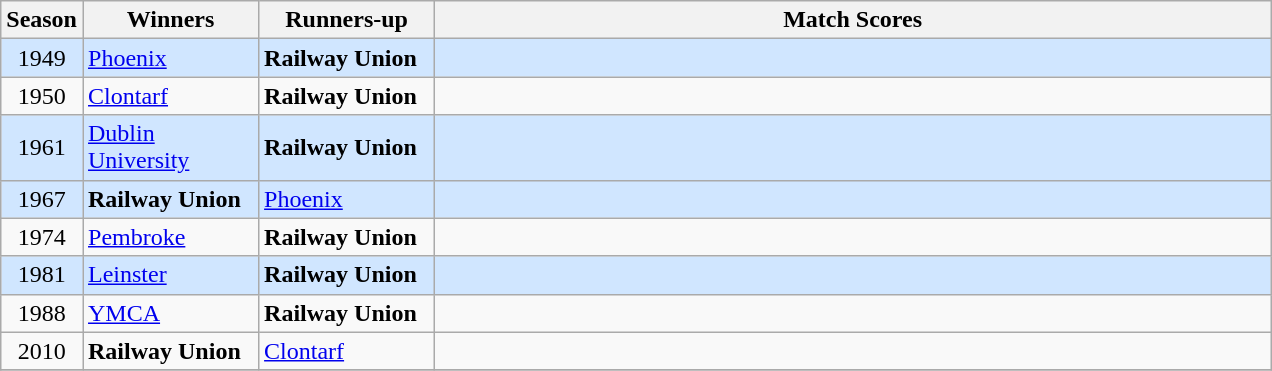<table class="wikitable">
<tr>
<th>Season</th>
<th width="110">Winners</th>
<th width="110">Runners-up</th>
<th width="550">Match Scores</th>
</tr>
<tr style="background: #D0E6FF;">
<td align="center">1949</td>
<td><a href='#'>Phoenix</a></td>
<td><strong>Railway Union</strong></td>
<td></td>
</tr>
<tr>
<td align="center">1950</td>
<td><a href='#'>Clontarf</a></td>
<td><strong>Railway Union</strong></td>
<td></td>
</tr>
<tr style="background: #D0E6FF;">
<td align="center">1961</td>
<td><a href='#'>Dublin University</a></td>
<td><strong>Railway Union</strong></td>
<td></td>
</tr>
<tr style="background: #D0E6FF;">
<td align="center">1967</td>
<td><strong>Railway Union</strong></td>
<td><a href='#'>Phoenix</a></td>
<td></td>
</tr>
<tr>
<td align="center">1974</td>
<td><a href='#'>Pembroke</a></td>
<td><strong>Railway Union</strong></td>
<td></td>
</tr>
<tr style="background: #D0E6FF;">
<td align="center">1981</td>
<td><a href='#'>Leinster</a></td>
<td><strong>Railway Union</strong></td>
<td></td>
</tr>
<tr>
<td align="center">1988</td>
<td><a href='#'>YMCA</a></td>
<td><strong>Railway Union</strong></td>
<td></td>
</tr>
<tr>
<td align="center">2010</td>
<td><strong>Railway Union</strong></td>
<td><a href='#'>Clontarf</a></td>
<td></td>
</tr>
<tr>
</tr>
</table>
